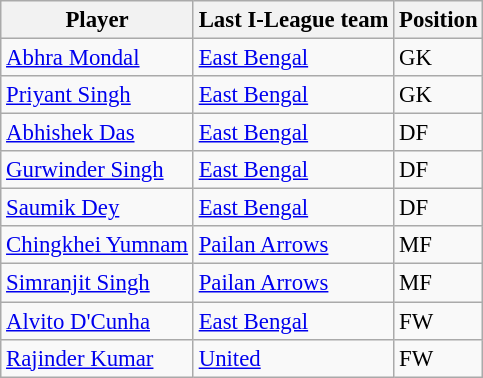<table class="wikitable sortable" style="text-align:left; font-size:95%">
<tr>
<th>Player</th>
<th>Last I-League team</th>
<th>Position</th>
</tr>
<tr>
<td><a href='#'>Abhra Mondal</a></td>
<td><a href='#'>East Bengal</a></td>
<td>GK</td>
</tr>
<tr>
<td><a href='#'>Priyant Singh</a></td>
<td><a href='#'>East Bengal</a></td>
<td>GK</td>
</tr>
<tr>
<td><a href='#'>Abhishek Das</a></td>
<td><a href='#'>East Bengal</a></td>
<td>DF</td>
</tr>
<tr>
<td><a href='#'>Gurwinder Singh</a></td>
<td><a href='#'>East Bengal</a></td>
<td>DF</td>
</tr>
<tr>
<td><a href='#'>Saumik Dey</a></td>
<td><a href='#'>East Bengal</a></td>
<td>DF</td>
</tr>
<tr>
<td><a href='#'>Chingkhei Yumnam</a></td>
<td><a href='#'>Pailan Arrows</a></td>
<td>MF</td>
</tr>
<tr>
<td><a href='#'>Simranjit Singh</a></td>
<td><a href='#'>Pailan Arrows</a></td>
<td>MF</td>
</tr>
<tr>
<td><a href='#'>Alvito D'Cunha</a></td>
<td><a href='#'>East Bengal</a></td>
<td>FW</td>
</tr>
<tr>
<td><a href='#'>Rajinder Kumar</a></td>
<td><a href='#'>United</a></td>
<td>FW</td>
</tr>
</table>
